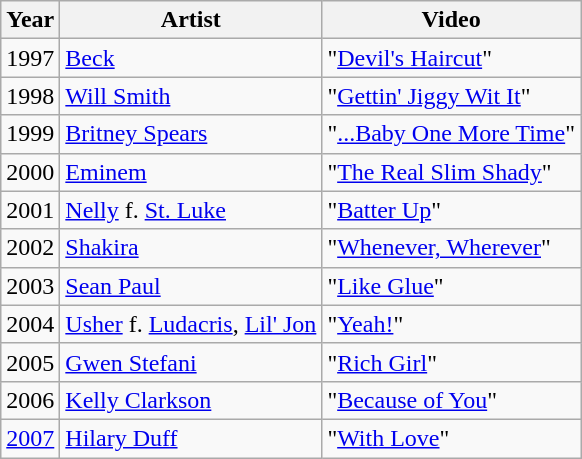<table class="wikitable">
<tr>
<th>Year</th>
<th>Artist</th>
<th>Video</th>
</tr>
<tr>
<td>1997</td>
<td><a href='#'>Beck</a></td>
<td>"<a href='#'>Devil's Haircut</a>"</td>
</tr>
<tr>
<td>1998</td>
<td><a href='#'>Will Smith</a></td>
<td>"<a href='#'>Gettin' Jiggy Wit It</a>"</td>
</tr>
<tr>
<td>1999</td>
<td><a href='#'>Britney Spears</a></td>
<td>"<a href='#'>...Baby One More Time</a>"</td>
</tr>
<tr>
<td>2000</td>
<td><a href='#'>Eminem</a></td>
<td>"<a href='#'>The Real Slim Shady</a>"</td>
</tr>
<tr>
<td>2001</td>
<td><a href='#'>Nelly</a> f. <a href='#'>St. Luke</a></td>
<td>"<a href='#'>Batter Up</a>"</td>
</tr>
<tr>
<td>2002</td>
<td><a href='#'>Shakira</a></td>
<td>"<a href='#'>Whenever, Wherever</a>"</td>
</tr>
<tr>
<td>2003</td>
<td><a href='#'>Sean Paul</a></td>
<td>"<a href='#'>Like Glue</a>"</td>
</tr>
<tr>
<td>2004</td>
<td><a href='#'>Usher</a> f. <a href='#'>Ludacris</a>, <a href='#'>Lil' Jon</a></td>
<td>"<a href='#'>Yeah!</a>"</td>
</tr>
<tr>
<td>2005</td>
<td><a href='#'>Gwen Stefani</a></td>
<td>"<a href='#'>Rich Girl</a>"</td>
</tr>
<tr>
<td>2006</td>
<td><a href='#'>Kelly Clarkson</a></td>
<td>"<a href='#'>Because of You</a>"</td>
</tr>
<tr>
<td><a href='#'>2007</a></td>
<td><a href='#'>Hilary Duff</a></td>
<td>"<a href='#'>With Love</a>"</td>
</tr>
</table>
